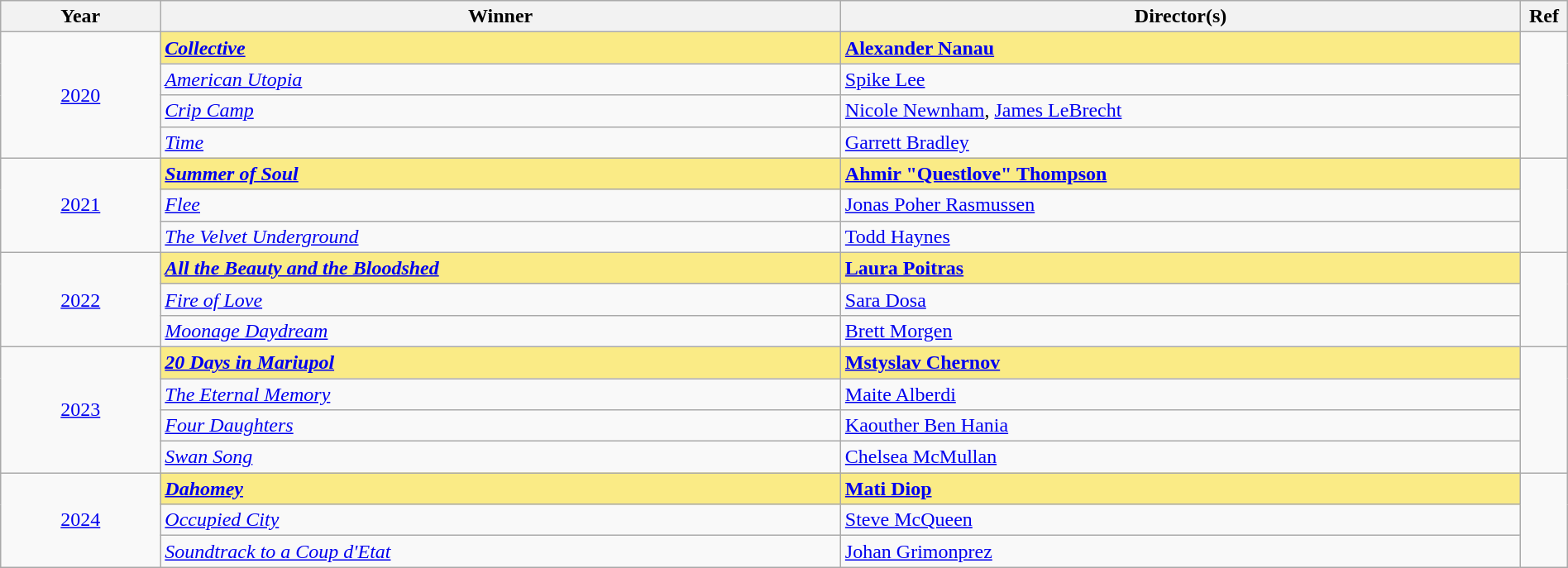<table class="wikitable" width="100%" cellpadding="5">
<tr>
<th width="100"><strong>Year</strong></th>
<th width="450"><strong>Winner</strong></th>
<th width="450"><strong>Director(s)</strong></th>
<th width="15"><strong>Ref</strong></th>
</tr>
<tr>
<td rowspan="4" style="text-align:center;"><a href='#'>2020</a></td>
<td style="background:#FAEB86;"><strong><em><a href='#'>Collective</a></em></strong></td>
<td style="background:#FAEB86;"><strong><a href='#'>Alexander Nanau</a></strong></td>
<td rowspan=4></td>
</tr>
<tr>
<td><em><a href='#'>American Utopia</a></em></td>
<td><a href='#'>Spike Lee</a></td>
</tr>
<tr>
<td><em><a href='#'>Crip Camp</a></em></td>
<td><a href='#'>Nicole Newnham</a>, <a href='#'>James LeBrecht</a></td>
</tr>
<tr>
<td><em><a href='#'>Time</a></em></td>
<td><a href='#'>Garrett Bradley</a></td>
</tr>
<tr>
<td rowspan="3" style="text-align:center;"><a href='#'>2021</a></td>
<td style="background:#FAEB86;"><strong><em><a href='#'>Summer of Soul</a></em></strong></td>
<td style="background:#FAEB86;"><strong><a href='#'>Ahmir "Questlove" Thompson</a></strong></td>
<td rowspan=3></td>
</tr>
<tr>
<td><em><a href='#'>Flee</a></em></td>
<td><a href='#'>Jonas Poher Rasmussen</a></td>
</tr>
<tr>
<td><em><a href='#'>The Velvet Underground</a></em></td>
<td><a href='#'>Todd Haynes</a></td>
</tr>
<tr>
<td rowspan="3" style="text-align:center;"><a href='#'>2022</a></td>
<td style="background:#FAEB86;"><strong><em><a href='#'>All the Beauty and the Bloodshed</a></em></strong></td>
<td style="background:#FAEB86;"><strong><a href='#'>Laura Poitras</a></strong></td>
<td rowspan=3></td>
</tr>
<tr>
<td><em><a href='#'>Fire of Love</a></em></td>
<td><a href='#'>Sara Dosa</a></td>
</tr>
<tr>
<td><em><a href='#'>Moonage Daydream</a></em></td>
<td><a href='#'>Brett Morgen</a></td>
</tr>
<tr>
<td rowspan="4" style="text-align:center;"><a href='#'>2023</a></td>
<td style="background:#FAEB86;"><strong><em><a href='#'>20 Days in Mariupol</a></em></strong></td>
<td style="background:#FAEB86;"><strong><a href='#'>Mstyslav Chernov</a></strong></td>
<td rowspan=4></td>
</tr>
<tr>
<td><em><a href='#'>The Eternal Memory</a></em></td>
<td><a href='#'>Maite Alberdi</a></td>
</tr>
<tr>
<td><em><a href='#'>Four Daughters</a></em></td>
<td><a href='#'>Kaouther Ben Hania</a></td>
</tr>
<tr>
<td><em><a href='#'>Swan Song</a></em></td>
<td><a href='#'>Chelsea McMullan</a></td>
</tr>
<tr>
<td rowspan="3" style="text-align:center;"><a href='#'>2024</a></td>
<td style="background:#FAEB86;"><strong><em><a href='#'>Dahomey</a></em></strong></td>
<td style="background:#FAEB86;"><strong><a href='#'>Mati Diop</a></strong></td>
<td rowspan=3></td>
</tr>
<tr>
<td><em><a href='#'>Occupied City</a></em></td>
<td><a href='#'>Steve McQueen</a></td>
</tr>
<tr>
<td><em><a href='#'>Soundtrack to a Coup d'Etat</a></em></td>
<td><a href='#'>Johan Grimonprez</a></td>
</tr>
</table>
